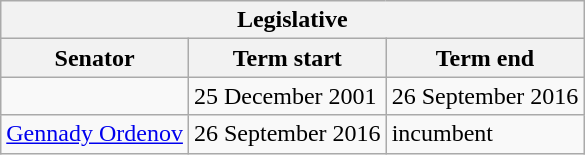<table class="wikitable sortable">
<tr>
<th colspan=3>Legislative</th>
</tr>
<tr>
<th>Senator</th>
<th>Term start</th>
<th>Term end</th>
</tr>
<tr>
<td></td>
<td>25 December 2001</td>
<td>26 September 2016</td>
</tr>
<tr>
<td><a href='#'>Gennady Ordenov</a></td>
<td>26 September 2016</td>
<td>incumbent</td>
</tr>
</table>
